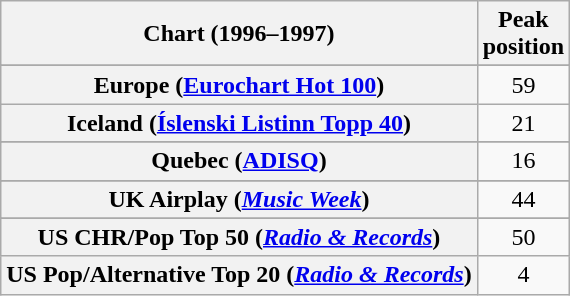<table class="wikitable sortable plainrowheaders">
<tr>
<th>Chart (1996–1997)</th>
<th>Peak<br>position</th>
</tr>
<tr>
</tr>
<tr>
</tr>
<tr>
</tr>
<tr>
<th scope="row">Europe (<a href='#'>Eurochart Hot 100</a>)</th>
<td align="center">59</td>
</tr>
<tr>
<th scope="row">Iceland (<a href='#'>Íslenski Listinn Topp 40</a>)</th>
<td align="center">21</td>
</tr>
<tr>
</tr>
<tr>
</tr>
<tr>
<th scope="row">Quebec (<a href='#'>ADISQ</a>)</th>
<td align="center">16</td>
</tr>
<tr>
</tr>
<tr>
</tr>
<tr>
</tr>
<tr>
<th scope="row">UK Airplay (<em><a href='#'>Music Week</a></em>)</th>
<td align="center">44</td>
</tr>
<tr>
</tr>
<tr>
</tr>
<tr>
</tr>
<tr>
<th scope="row">US CHR/Pop Top 50 (<em><a href='#'>Radio & Records</a></em>)</th>
<td align="center">50</td>
</tr>
<tr>
<th scope="row">US Pop/Alternative Top 20 (<em><a href='#'>Radio & Records</a></em>)</th>
<td align="center">4</td>
</tr>
</table>
